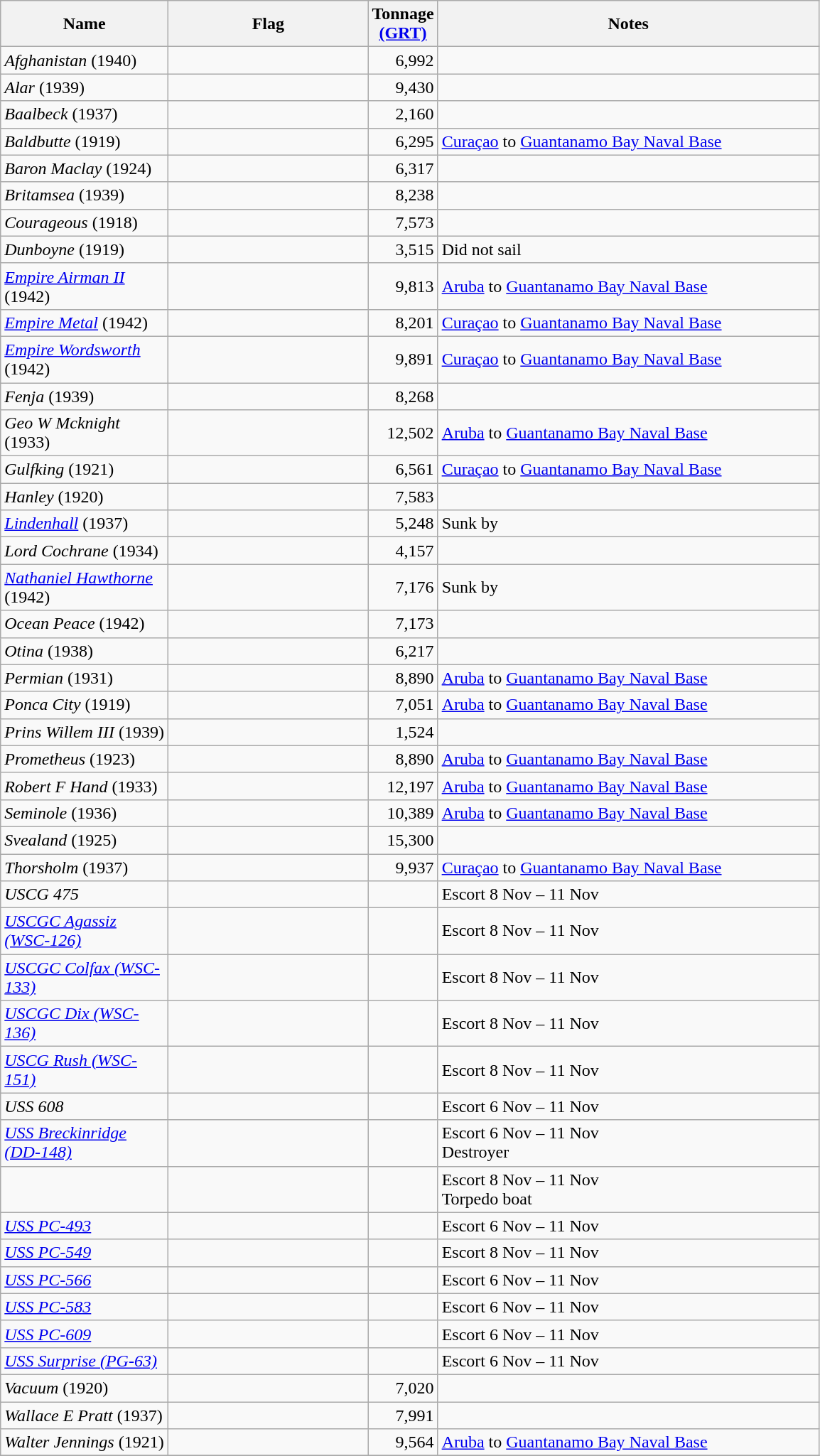<table class="wikitable sortable">
<tr>
<th scope="col" width="150px">Name</th>
<th scope="col" width="180px">Flag</th>
<th scope="col" width="30px">Tonnage <a href='#'>(GRT)</a></th>
<th scope="col" width="350px">Notes</th>
</tr>
<tr>
<td align="left"><em>Afghanistan</em> (1940)</td>
<td align="left"></td>
<td align="right">6,992</td>
<td align="left"></td>
</tr>
<tr>
<td align="left"><em>Alar</em> (1939)</td>
<td align="left"></td>
<td align="right">9,430</td>
<td align="left"></td>
</tr>
<tr>
<td align="left"><em>Baalbeck</em> (1937)</td>
<td align="left"></td>
<td align="right">2,160</td>
<td align="left"></td>
</tr>
<tr>
<td align="left"><em>Baldbutte</em> (1919)</td>
<td align="left"></td>
<td align="right">6,295</td>
<td align="left"><a href='#'>Curaçao</a> to <a href='#'>Guantanamo Bay Naval Base</a></td>
</tr>
<tr>
<td align="left"><em>Baron Maclay</em> (1924)</td>
<td align="left"></td>
<td align="right">6,317</td>
<td align="left"></td>
</tr>
<tr>
<td align="left"><em>Britamsea</em> (1939)</td>
<td align="left"></td>
<td align="right">8,238</td>
<td align="left"></td>
</tr>
<tr>
<td align="left"><em>Courageous</em> (1918)</td>
<td align="left"></td>
<td align="right">7,573</td>
<td align="left"></td>
</tr>
<tr>
<td align="left"><em>Dunboyne</em> (1919)</td>
<td align="left"></td>
<td align="right">3,515</td>
<td align="left">Did not sail</td>
</tr>
<tr>
<td align="left"><em><a href='#'>Empire Airman II</a></em> (1942)</td>
<td align="left"></td>
<td align="right">9,813</td>
<td align="left"><a href='#'>Aruba</a> to <a href='#'>Guantanamo Bay Naval Base</a></td>
</tr>
<tr>
<td align="left"><em><a href='#'>Empire Metal</a></em> (1942)</td>
<td align="left"></td>
<td align="right">8,201</td>
<td align="left"><a href='#'>Curaçao</a> to <a href='#'>Guantanamo Bay Naval Base</a></td>
</tr>
<tr>
<td align="left"><em><a href='#'>Empire Wordsworth</a></em> (1942)</td>
<td align="left"></td>
<td align="right">9,891</td>
<td align="left"><a href='#'>Curaçao</a> to <a href='#'>Guantanamo Bay Naval Base</a></td>
</tr>
<tr>
<td align="left"><em>Fenja</em> (1939)</td>
<td align="left"></td>
<td align="right">8,268</td>
<td align="left"></td>
</tr>
<tr>
<td align="left"><em>Geo W Mcknight</em> (1933)</td>
<td align="left"></td>
<td align="right">12,502</td>
<td align="left"><a href='#'>Aruba</a> to <a href='#'>Guantanamo Bay Naval Base</a></td>
</tr>
<tr>
<td align="left"><em>Gulfking</em> (1921)</td>
<td align="left"></td>
<td align="right">6,561</td>
<td align="left"><a href='#'>Curaçao</a> to <a href='#'>Guantanamo Bay Naval Base</a></td>
</tr>
<tr>
<td align="left"><em>Hanley</em> (1920)</td>
<td align="left"></td>
<td align="right">7,583</td>
<td align="left"></td>
</tr>
<tr>
<td align="left"><em><a href='#'>Lindenhall</a></em> (1937)</td>
<td align="left"></td>
<td align="right">5,248</td>
<td align="left">Sunk by </td>
</tr>
<tr>
<td align="left"><em>Lord Cochrane</em> (1934)</td>
<td align="left"></td>
<td align="right">4,157</td>
<td align="left"></td>
</tr>
<tr>
<td align="left"><em><a href='#'>Nathaniel Hawthorne</a></em> (1942)</td>
<td align="left"></td>
<td align="right">7,176</td>
<td align="left">Sunk by </td>
</tr>
<tr>
<td align="left"><em>Ocean Peace</em> (1942)</td>
<td align="left"></td>
<td align="right">7,173</td>
<td align="left"></td>
</tr>
<tr>
<td align="left"><em>Otina</em> (1938)</td>
<td align="left"></td>
<td align="right">6,217</td>
<td align="left"></td>
</tr>
<tr>
<td align="left"><em>Permian</em> (1931)</td>
<td align="left"></td>
<td align="right">8,890</td>
<td align="left"><a href='#'>Aruba</a> to <a href='#'>Guantanamo Bay Naval Base</a></td>
</tr>
<tr>
<td align="left"><em>Ponca City</em> (1919)</td>
<td align="left"></td>
<td align="right">7,051</td>
<td align="left"><a href='#'>Aruba</a> to <a href='#'>Guantanamo Bay Naval Base</a></td>
</tr>
<tr>
<td align="left"><em>Prins Willem III</em> (1939)</td>
<td align="left"></td>
<td align="right">1,524</td>
<td align="left"></td>
</tr>
<tr>
<td align="left"><em>Prometheus</em> (1923)</td>
<td align="left"></td>
<td align="right">8,890</td>
<td align="left"><a href='#'>Aruba</a> to <a href='#'>Guantanamo Bay Naval Base</a></td>
</tr>
<tr>
<td align="left"><em>Robert F Hand</em> (1933)</td>
<td align="left"></td>
<td align="right">12,197</td>
<td align="left"><a href='#'>Aruba</a> to <a href='#'>Guantanamo Bay Naval Base</a></td>
</tr>
<tr>
<td align="left"><em>Seminole</em> (1936)</td>
<td align="left"></td>
<td align="right">10,389</td>
<td align="left"><a href='#'>Aruba</a> to <a href='#'>Guantanamo Bay Naval Base</a></td>
</tr>
<tr>
<td align="left"><em>Svealand</em> (1925)</td>
<td align="left"></td>
<td align="right">15,300</td>
<td align="left"></td>
</tr>
<tr>
<td align="left"><em>Thorsholm</em> (1937)</td>
<td align="left"></td>
<td align="right">9,937</td>
<td align="left"><a href='#'>Curaçao</a> to <a href='#'>Guantanamo Bay Naval Base</a></td>
</tr>
<tr>
<td align="left"><em>USCG 475</em></td>
<td align="left"></td>
<td align="right"></td>
<td align="left">Escort 8 Nov – 11 Nov</td>
</tr>
<tr>
<td align="left"><em><a href='#'>USCGC Agassiz (WSC-126)</a></em></td>
<td align="left"></td>
<td align="right"></td>
<td align="left">Escort 8 Nov – 11 Nov</td>
</tr>
<tr>
<td align="left"><em><a href='#'>USCGC Colfax (WSC-133)</a></em></td>
<td align="left"></td>
<td align="right"></td>
<td align="left">Escort 8 Nov – 11 Nov</td>
</tr>
<tr>
<td align="left"><em><a href='#'>USCGC Dix (WSC-136)</a></em></td>
<td align="left"></td>
<td align="right"></td>
<td align="left">Escort 8 Nov – 11 Nov</td>
</tr>
<tr>
<td align="left"><em><a href='#'>USCG Rush (WSC-151)</a></em></td>
<td align="left"></td>
<td align="right"></td>
<td align="left">Escort 8 Nov – 11 Nov</td>
</tr>
<tr>
<td align="left"><em>USS 608</em></td>
<td align="left"></td>
<td align="right"></td>
<td align="left">Escort 6 Nov – 11 Nov</td>
</tr>
<tr>
<td align="left"><em><a href='#'>USS Breckinridge (DD-148)</a></em></td>
<td align="left"></td>
<td align="right"></td>
<td align="left">Escort 6 Nov – 11 Nov<br>Destroyer</td>
</tr>
<tr>
<td align="left"></td>
<td align="left"></td>
<td align="right"></td>
<td align="left">Escort 8 Nov – 11 Nov<br>Torpedo boat</td>
</tr>
<tr>
<td align="left"><em><a href='#'>USS PC-493</a></em></td>
<td align="left"></td>
<td align="right"></td>
<td align="left">Escort 6 Nov – 11 Nov</td>
</tr>
<tr>
<td align="left"><em><a href='#'>USS PC-549</a></em></td>
<td align="left"></td>
<td align="right"></td>
<td align="left">Escort 8 Nov – 11 Nov</td>
</tr>
<tr>
<td align="left"><em><a href='#'>USS PC-566</a></em></td>
<td align="left"></td>
<td align="right"></td>
<td align="left">Escort 6 Nov – 11 Nov</td>
</tr>
<tr>
<td align="left"><em><a href='#'>USS PC-583</a></em></td>
<td align="left"></td>
<td align="right"></td>
<td align="left">Escort 6 Nov – 11 Nov</td>
</tr>
<tr>
<td align="left"><em><a href='#'>USS PC-609</a></em></td>
<td align="left"></td>
<td align="right"></td>
<td align="left">Escort 6 Nov – 11 Nov</td>
</tr>
<tr>
<td align="left"><em><a href='#'>USS Surprise (PG-63)</a></em></td>
<td align="left"></td>
<td align="right"></td>
<td align="left">Escort 6 Nov – 11 Nov</td>
</tr>
<tr>
<td align="left"><em>Vacuum</em> (1920)</td>
<td align="left"></td>
<td align="right">7,020</td>
<td align="left"></td>
</tr>
<tr>
<td align="left"><em>Wallace E Pratt</em> (1937)</td>
<td align="left"></td>
<td align="right">7,991</td>
<td align="left"></td>
</tr>
<tr>
<td align="left"><em>Walter Jennings</em> (1921)</td>
<td align="left"></td>
<td align="right">9,564</td>
<td align="left"><a href='#'>Aruba</a> to <a href='#'>Guantanamo Bay Naval Base</a></td>
</tr>
<tr>
</tr>
</table>
